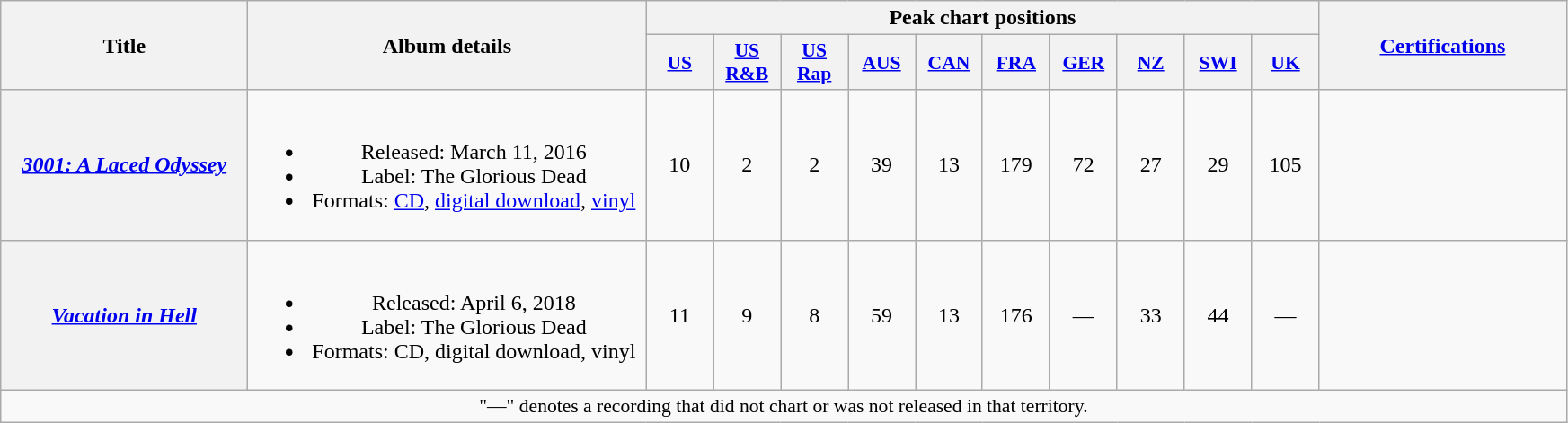<table class="wikitable plainrowheaders" style="text-align:center;">
<tr>
<th scope="col" rowspan="2" style="width:11em;">Title</th>
<th scope="col" rowspan="2" style="width:18em;">Album details</th>
<th scope="col" colspan="10">Peak chart positions</th>
<th scope="col" rowspan="2" style="width:11em;"><a href='#'>Certifications</a></th>
</tr>
<tr>
<th scope="col" style="width:3em;font-size:90%;"><a href='#'>US</a><br></th>
<th scope="col" style="width:3em;font-size:90%;"><a href='#'>US R&B</a><br></th>
<th scope="col" style="width:3em;font-size:90%;"><a href='#'>US<br>Rap</a><br></th>
<th scope="col" style="width:3em;font-size:90%;"><a href='#'>AUS</a><br></th>
<th scope="col" style="width:3em;font-size:90%;"><a href='#'>CAN</a><br></th>
<th scope="col" style="width:3em;font-size:90%;"><a href='#'>FRA</a><br></th>
<th scope="col" style="width:3em;font-size:90%;"><a href='#'>GER</a><br></th>
<th scope="col" style="width:3em;font-size:90%;"><a href='#'>NZ</a><br></th>
<th scope="col" style="width:3em;font-size:90%;"><a href='#'>SWI</a><br></th>
<th scope="col" style="width:3em;font-size:90%;"><a href='#'>UK</a><br></th>
</tr>
<tr>
<th scope="row"><em><a href='#'>3001: A Laced Odyssey</a></em></th>
<td><br><ul><li>Released: March 11, 2016</li><li>Label: The Glorious Dead</li><li>Formats: <a href='#'>CD</a>, <a href='#'>digital download</a>, <a href='#'>vinyl</a></li></ul></td>
<td>10</td>
<td>2</td>
<td>2</td>
<td>39</td>
<td>13</td>
<td>179</td>
<td>72</td>
<td>27</td>
<td>29</td>
<td>105</td>
<td></td>
</tr>
<tr>
<th scope="row"><em><a href='#'>Vacation in Hell</a></em></th>
<td><br><ul><li>Released: April 6, 2018</li><li>Label: The Glorious Dead</li><li>Formats: CD, digital download, vinyl</li></ul></td>
<td>11</td>
<td>9</td>
<td>8</td>
<td>59</td>
<td>13</td>
<td>176</td>
<td>—</td>
<td>33</td>
<td>44</td>
<td>—</td>
<td></td>
</tr>
<tr>
<td colspan="14" style="font-size:90%">"—" denotes a recording that did not chart or was not released in that territory.</td>
</tr>
</table>
